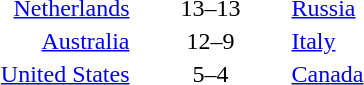<table style="text-align:center">
<tr>
<th width=200></th>
<th width=100></th>
<th width=200></th>
</tr>
<tr>
<td align=right><a href='#'>Netherlands</a> </td>
<td>13–13</td>
<td align=left> <a href='#'>Russia</a></td>
</tr>
<tr>
<td align=right><a href='#'>Australia</a> </td>
<td>12–9</td>
<td align=left> <a href='#'>Italy</a></td>
</tr>
<tr>
<td align=right><a href='#'>United States</a> </td>
<td>5–4</td>
<td align=left> <a href='#'>Canada</a></td>
</tr>
</table>
